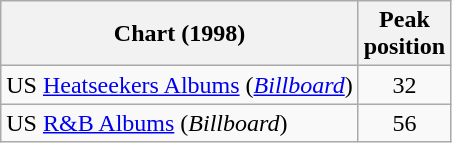<table Class = "wikitable sortable">
<tr>
<th>Chart (1998)</th>
<th>Peak<br>position</th>
</tr>
<tr>
<td>US <a href='#'>Heatseekers Albums</a> (<em><a href='#'>Billboard</a></em>)</td>
<td align=center>32</td>
</tr>
<tr>
<td>US <a href='#'>R&B Albums</a> (<em>Billboard</em>)</td>
<td align=center>56</td>
</tr>
</table>
